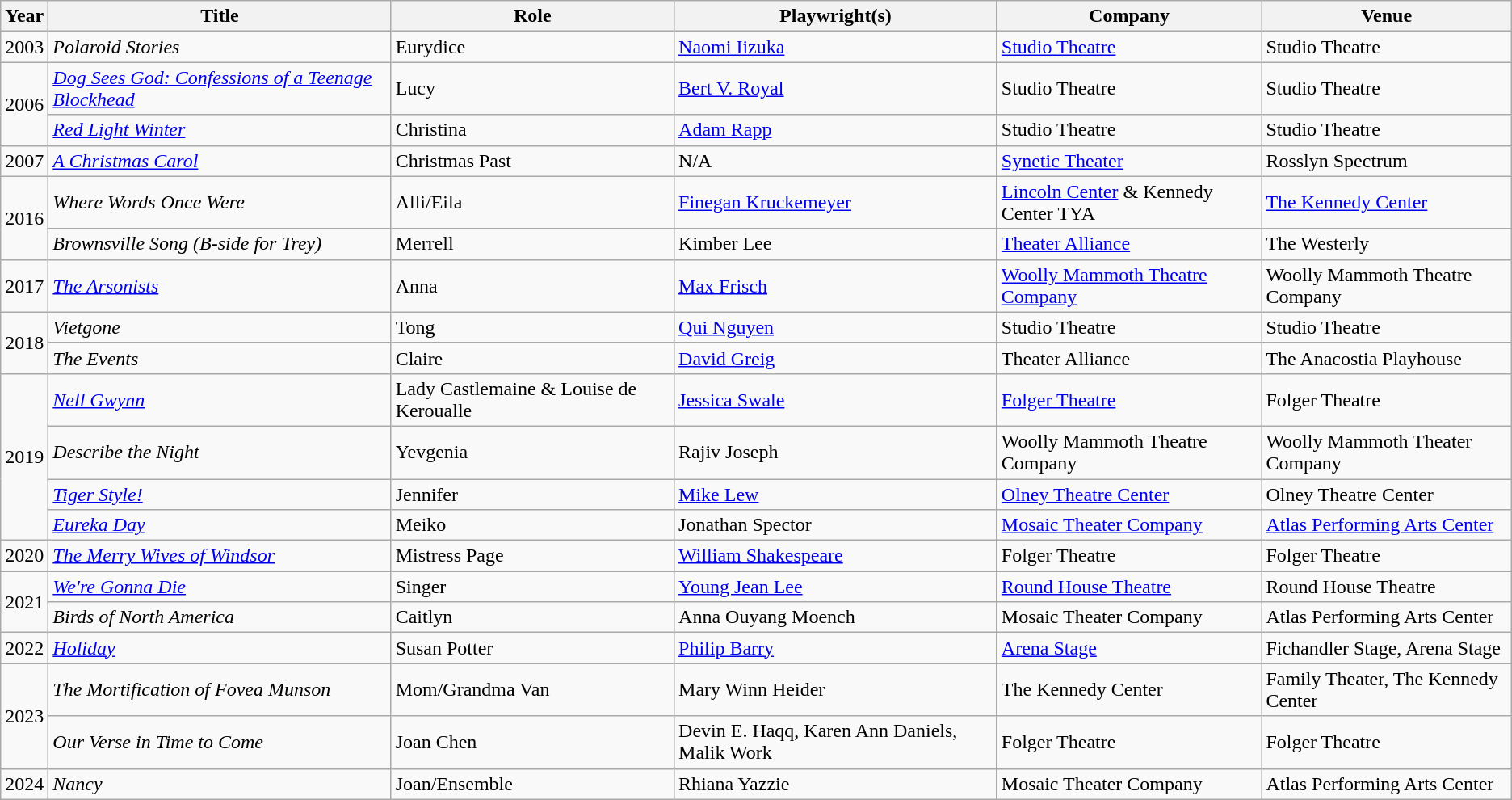<table class="wikitable">
<tr>
<th>Year</th>
<th>Title</th>
<th>Role</th>
<th>Playwright(s)</th>
<th>Company</th>
<th>Venue</th>
</tr>
<tr>
<td>2003</td>
<td><em>Polaroid Stories</em></td>
<td>Eurydice</td>
<td><a href='#'>Naomi Iizuka</a></td>
<td><a href='#'>Studio Theatre</a></td>
<td>Studio Theatre</td>
</tr>
<tr>
<td rowspan="2">2006</td>
<td><em><a href='#'>Dog Sees God: Confessions of a Teenage Blockhead</a></em></td>
<td>Lucy</td>
<td><a href='#'>Bert V. Royal</a></td>
<td>Studio Theatre</td>
<td>Studio Theatre</td>
</tr>
<tr>
<td><em><a href='#'>Red Light Winter</a></em></td>
<td>Christina</td>
<td><a href='#'>Adam Rapp</a></td>
<td>Studio Theatre</td>
<td>Studio Theatre</td>
</tr>
<tr>
<td>2007</td>
<td><em><a href='#'>A Christmas Carol</a></em></td>
<td>Christmas Past</td>
<td>N/A</td>
<td><a href='#'>Synetic Theater</a></td>
<td>Rosslyn Spectrum</td>
</tr>
<tr>
<td rowspan="2">2016</td>
<td><em>Where Words Once Were</em></td>
<td>Alli/Eila</td>
<td><a href='#'>Finegan Kruckemeyer</a></td>
<td><a href='#'>Lincoln Center</a> & Kennedy Center TYA</td>
<td><a href='#'>The Kennedy Center</a></td>
</tr>
<tr>
<td><em>Brownsville Song (B-side for Trey)</em></td>
<td>Merrell</td>
<td>Kimber Lee</td>
<td><a href='#'>Theater Alliance</a></td>
<td>The Westerly</td>
</tr>
<tr>
<td>2017</td>
<td><em><a href='#'>The Arsonists</a></em></td>
<td>Anna</td>
<td><a href='#'>Max Frisch</a></td>
<td><a href='#'>Woolly Mammoth Theatre Company</a></td>
<td>Woolly Mammoth Theatre Company</td>
</tr>
<tr>
<td rowspan="2">2018</td>
<td><em>Vietgone</em></td>
<td>Tong</td>
<td><a href='#'>Qui Nguyen</a></td>
<td>Studio Theatre</td>
<td>Studio Theatre</td>
</tr>
<tr>
<td><em>The Events</em></td>
<td>Claire</td>
<td><a href='#'>David Greig</a></td>
<td>Theater Alliance</td>
<td>The Anacostia Playhouse</td>
</tr>
<tr>
<td rowspan="4">2019</td>
<td><em><a href='#'>Nell Gwynn</a></em></td>
<td>Lady Castlemaine & Louise de Keroualle</td>
<td><a href='#'>Jessica Swale</a></td>
<td><a href='#'>Folger Theatre</a></td>
<td>Folger Theatre</td>
</tr>
<tr>
<td><em>Describe the Night</em></td>
<td>Yevgenia</td>
<td>Rajiv Joseph</td>
<td>Woolly Mammoth Theatre Company</td>
<td>Woolly Mammoth Theater Company</td>
</tr>
<tr>
<td><em><a href='#'>Tiger Style!</a></em></td>
<td>Jennifer</td>
<td><a href='#'>Mike Lew</a></td>
<td><a href='#'>Olney Theatre Center</a></td>
<td>Olney Theatre Center</td>
</tr>
<tr>
<td><em><a href='#'>Eureka Day</a></em></td>
<td>Meiko</td>
<td>Jonathan Spector</td>
<td><a href='#'>Mosaic Theater Company</a></td>
<td><a href='#'>Atlas Performing Arts Center</a></td>
</tr>
<tr>
<td>2020</td>
<td><em><a href='#'>The Merry Wives of Windsor</a></em></td>
<td>Mistress Page</td>
<td><a href='#'>William Shakespeare</a></td>
<td>Folger Theatre</td>
<td>Folger Theatre</td>
</tr>
<tr>
<td rowspan="2">2021</td>
<td><em><a href='#'>We're Gonna Die</a></em></td>
<td>Singer</td>
<td><a href='#'>Young Jean Lee</a></td>
<td><a href='#'>Round House Theatre</a></td>
<td>Round House Theatre</td>
</tr>
<tr>
<td><em>Birds of North America</em></td>
<td>Caitlyn</td>
<td>Anna Ouyang Moench</td>
<td>Mosaic Theater Company</td>
<td>Atlas Performing Arts Center</td>
</tr>
<tr>
<td>2022</td>
<td><em><a href='#'>Holiday</a></em></td>
<td>Susan Potter</td>
<td><a href='#'>Philip Barry</a></td>
<td><a href='#'>Arena Stage</a></td>
<td>Fichandler Stage, Arena Stage</td>
</tr>
<tr>
<td rowspan="2">2023</td>
<td><em>The Mortification of Fovea Munson</em></td>
<td>Mom/Grandma Van</td>
<td>Mary Winn Heider</td>
<td>The Kennedy Center</td>
<td>Family Theater, The Kennedy Center</td>
</tr>
<tr>
<td><em>Our Verse in Time to Come</em></td>
<td>Joan Chen</td>
<td>Devin E. Haqq, Karen Ann Daniels, Malik Work</td>
<td>Folger Theatre</td>
<td>Folger Theatre</td>
</tr>
<tr>
<td>2024</td>
<td><em>Nancy</em></td>
<td>Joan/Ensemble</td>
<td>Rhiana Yazzie</td>
<td>Mosaic Theater Company</td>
<td>Atlas Performing Arts Center</td>
</tr>
</table>
